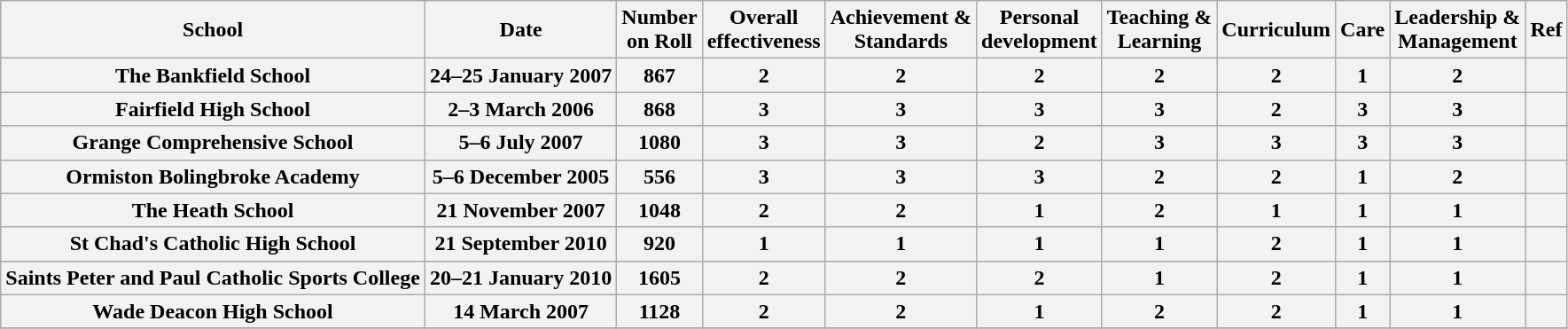<table class="wikitable">
<tr>
<th>School</th>
<th>Date</th>
<th>Number<br> on Roll</th>
<th>Overall<br>effectiveness</th>
<th>Achievement &<br>Standards</th>
<th>Personal<br>development</th>
<th>Teaching &<br>Learning</th>
<th>Curriculum</th>
<th>Care</th>
<th>Leadership &<br>Management</th>
<th>Ref</th>
</tr>
<tr>
<th>The Bankfield School</th>
<th>24–25 January 2007</th>
<th>867</th>
<th>2</th>
<th>2</th>
<th>2</th>
<th>2</th>
<th>2</th>
<th>1</th>
<th>2</th>
<th></th>
</tr>
<tr>
<th>Fairfield High School</th>
<th>2–3 March 2006</th>
<th>868</th>
<th>3</th>
<th>3</th>
<th>3</th>
<th>3</th>
<th>2</th>
<th>3</th>
<th>3</th>
<th></th>
</tr>
<tr>
<th>Grange Comprehensive School</th>
<th>5–6 July 2007</th>
<th>1080</th>
<th>3</th>
<th>3</th>
<th>2</th>
<th>3</th>
<th>3</th>
<th>3</th>
<th>3</th>
<th></th>
</tr>
<tr>
<th>Ormiston Bolingbroke Academy</th>
<th>5–6 December 2005</th>
<th>556</th>
<th>3</th>
<th>3</th>
<th>3</th>
<th>2</th>
<th>2</th>
<th>1</th>
<th>2</th>
<th></th>
</tr>
<tr>
<th>The Heath School</th>
<th>21 November 2007</th>
<th>1048</th>
<th>2</th>
<th>2</th>
<th>1</th>
<th>2</th>
<th>1</th>
<th>1</th>
<th>1</th>
<th></th>
</tr>
<tr>
<th>St Chad's Catholic High School</th>
<th>21 September 2010</th>
<th>920</th>
<th>1</th>
<th>1</th>
<th>1</th>
<th>1</th>
<th>2</th>
<th>1</th>
<th>1</th>
<th></th>
</tr>
<tr>
<th>Saints Peter and Paul Catholic Sports College</th>
<th>20–21 January 2010</th>
<th>1605</th>
<th>2</th>
<th>2</th>
<th>2</th>
<th>1</th>
<th>2</th>
<th>1</th>
<th>1</th>
<th></th>
</tr>
<tr>
<th>Wade Deacon High School</th>
<th>14 March 2007</th>
<th>1128</th>
<th>2</th>
<th>2</th>
<th>1</th>
<th>2</th>
<th>2</th>
<th>1</th>
<th>1</th>
<th></th>
</tr>
<tr>
</tr>
</table>
